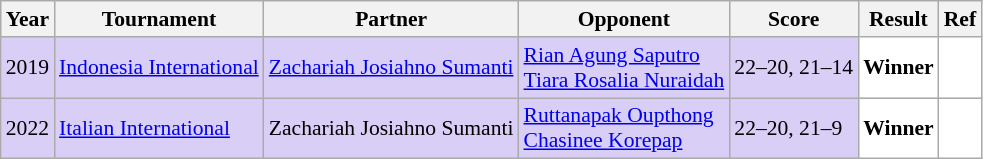<table class="sortable wikitable" style="font-size: 90%;">
<tr>
<th>Year</th>
<th>Tournament</th>
<th>Partner</th>
<th>Opponent</th>
<th>Score</th>
<th>Result</th>
<th>Ref</th>
</tr>
<tr style="background:#D8CEF6">
<td align="center">2019</td>
<td align="left"><a href='#'>Indonesia International</a></td>
<td align="left"> <a href='#'>Zachariah Josiahno Sumanti</a></td>
<td align="left"> <a href='#'>Rian Agung Saputro</a><br> <a href='#'>Tiara Rosalia Nuraidah</a></td>
<td align="left">22–20, 21–14</td>
<td style="text-align:left; background:white"> <strong>Winner</strong></td>
<td style="text-align:center; background:white"></td>
</tr>
<tr style="background:#D8CEF6">
<td align="center">2022</td>
<td align="left"><a href='#'>Italian International</a></td>
<td align="left"> Zachariah Josiahno Sumanti</td>
<td align="left"> <a href='#'>Ruttanapak Oupthong</a><br> <a href='#'>Chasinee Korepap</a></td>
<td align="left">22–20, 21–9</td>
<td style="text-align:left; background:white"> <strong>Winner</strong></td>
<td style="text-align:center; background:white"></td>
</tr>
</table>
